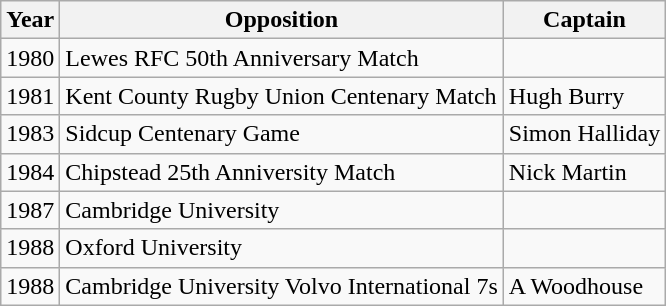<table class="wikitable">
<tr>
<th>Year</th>
<th>Opposition</th>
<th>Captain</th>
</tr>
<tr>
<td>1980</td>
<td>Lewes RFC 50th Anniversary Match</td>
<td></td>
</tr>
<tr>
<td>1981</td>
<td>Kent County Rugby Union Centenary Match</td>
<td>Hugh Burry </td>
</tr>
<tr>
<td>1983</td>
<td>Sidcup Centenary Game</td>
<td>Simon Halliday </td>
</tr>
<tr>
<td>1984</td>
<td>Chipstead 25th Anniversity Match</td>
<td>Nick Martin </td>
</tr>
<tr>
<td>1987</td>
<td>Cambridge University</td>
<td></td>
</tr>
<tr>
<td>1988</td>
<td>Oxford University</td>
<td></td>
</tr>
<tr>
<td>1988</td>
<td>Cambridge University Volvo International 7s</td>
<td>A Woodhouse </td>
</tr>
</table>
